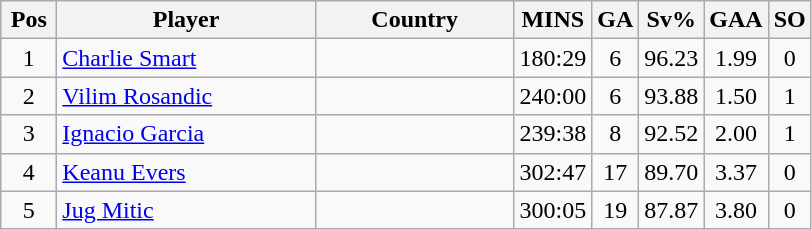<table class="wikitable sortable" style="text-align: center;">
<tr>
<th width=30>Pos</th>
<th width=165>Player</th>
<th width=125>Country</th>
<th width=20>MINS</th>
<th width=20>GA</th>
<th width=20>Sv%</th>
<th width=20>GAA</th>
<th width=20>SO</th>
</tr>
<tr>
<td>1</td>
<td align=left><a href='#'>Charlie Smart</a></td>
<td align=left></td>
<td>180:29</td>
<td>6</td>
<td>96.23</td>
<td>1.99</td>
<td>0</td>
</tr>
<tr>
<td>2</td>
<td align=left><a href='#'>Vilim Rosandic</a></td>
<td align=left></td>
<td>240:00</td>
<td>6</td>
<td>93.88</td>
<td>1.50</td>
<td>1</td>
</tr>
<tr>
<td>3</td>
<td align=left><a href='#'>Ignacio Garcia</a></td>
<td align=left></td>
<td>239:38</td>
<td>8</td>
<td>92.52</td>
<td>2.00</td>
<td>1</td>
</tr>
<tr>
<td>4</td>
<td align=left><a href='#'>Keanu Evers</a></td>
<td align=left></td>
<td>302:47</td>
<td>17</td>
<td>89.70</td>
<td>3.37</td>
<td>0</td>
</tr>
<tr>
<td>5</td>
<td align=left><a href='#'>Jug Mitic</a></td>
<td align=left></td>
<td>300:05</td>
<td>19</td>
<td>87.87</td>
<td>3.80</td>
<td>0</td>
</tr>
</table>
